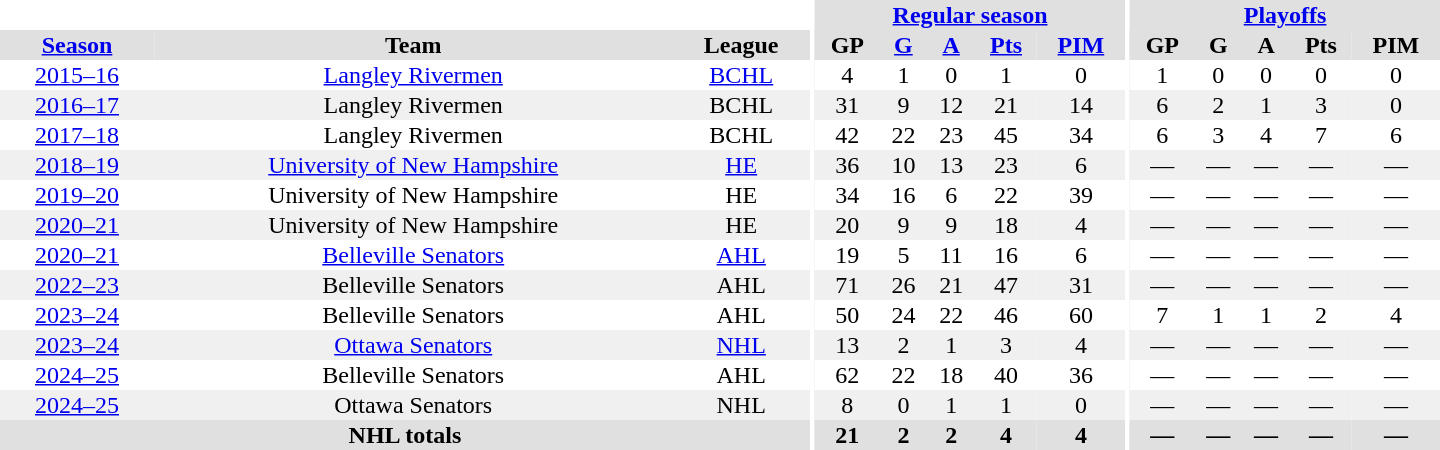<table border="0" cellpadding="1" cellspacing="0" style="text-align:center; width:60em">
<tr bgcolor="#e0e0e0">
<th colspan="3" bgcolor="#ffffff"></th>
<th rowspan="101" bgcolor="#ffffff"></th>
<th colspan="5"><a href='#'>Regular season</a></th>
<th rowspan="101" bgcolor="#ffffff"></th>
<th colspan="5"><a href='#'>Playoffs</a></th>
</tr>
<tr bgcolor="#e0e0e0">
<th><a href='#'>Season</a></th>
<th>Team</th>
<th>League</th>
<th>GP</th>
<th><a href='#'>G</a></th>
<th><a href='#'>A</a></th>
<th><a href='#'>Pts</a></th>
<th><a href='#'>PIM</a></th>
<th>GP</th>
<th>G</th>
<th>A</th>
<th>Pts</th>
<th>PIM</th>
</tr>
<tr>
<td><a href='#'>2015–16</a></td>
<td><a href='#'>Langley Rivermen</a></td>
<td><a href='#'>BCHL</a></td>
<td>4</td>
<td>1</td>
<td>0</td>
<td>1</td>
<td>0</td>
<td>1</td>
<td>0</td>
<td>0</td>
<td>0</td>
<td>0</td>
</tr>
<tr bgcolor="#f0f0f0">
<td><a href='#'>2016–17</a></td>
<td>Langley Rivermen</td>
<td>BCHL</td>
<td>31</td>
<td>9</td>
<td>12</td>
<td>21</td>
<td>14</td>
<td>6</td>
<td>2</td>
<td>1</td>
<td>3</td>
<td>0</td>
</tr>
<tr>
<td><a href='#'>2017–18</a></td>
<td>Langley Rivermen</td>
<td>BCHL</td>
<td>42</td>
<td>22</td>
<td>23</td>
<td>45</td>
<td>34</td>
<td>6</td>
<td>3</td>
<td>4</td>
<td>7</td>
<td>6</td>
</tr>
<tr bgcolor="#f0f0f0">
<td><a href='#'>2018–19</a></td>
<td><a href='#'>University of New Hampshire</a></td>
<td><a href='#'>HE</a></td>
<td>36</td>
<td>10</td>
<td>13</td>
<td>23</td>
<td>6</td>
<td>—</td>
<td>—</td>
<td>—</td>
<td>—</td>
<td>—</td>
</tr>
<tr>
<td><a href='#'>2019–20</a></td>
<td>University of New Hampshire</td>
<td>HE</td>
<td>34</td>
<td>16</td>
<td>6</td>
<td>22</td>
<td>39</td>
<td>—</td>
<td>—</td>
<td>—</td>
<td>—</td>
<td>—</td>
</tr>
<tr bgcolor="#f0f0f0">
<td><a href='#'>2020–21</a></td>
<td>University of New Hampshire</td>
<td>HE</td>
<td>20</td>
<td>9</td>
<td>9</td>
<td>18</td>
<td>4</td>
<td>—</td>
<td>—</td>
<td>—</td>
<td>—</td>
<td>—</td>
</tr>
<tr>
<td><a href='#'>2020–21</a></td>
<td><a href='#'>Belleville Senators</a></td>
<td><a href='#'>AHL</a></td>
<td>19</td>
<td>5</td>
<td>11</td>
<td>16</td>
<td>6</td>
<td>—</td>
<td>—</td>
<td>—</td>
<td>—</td>
<td>—</td>
</tr>
<tr bgcolor="#f0f0f0">
<td><a href='#'>2022–23</a></td>
<td>Belleville Senators</td>
<td>AHL</td>
<td>71</td>
<td>26</td>
<td>21</td>
<td>47</td>
<td>31</td>
<td>—</td>
<td>—</td>
<td>—</td>
<td>—</td>
<td>—</td>
</tr>
<tr>
<td><a href='#'>2023–24</a></td>
<td>Belleville Senators</td>
<td>AHL</td>
<td>50</td>
<td>24</td>
<td>22</td>
<td>46</td>
<td>60</td>
<td>7</td>
<td>1</td>
<td>1</td>
<td>2</td>
<td>4</td>
</tr>
<tr bgcolor="#f0f0f0">
<td><a href='#'>2023–24</a></td>
<td><a href='#'>Ottawa Senators</a></td>
<td><a href='#'>NHL</a></td>
<td>13</td>
<td>2</td>
<td>1</td>
<td>3</td>
<td>4</td>
<td>—</td>
<td>—</td>
<td>—</td>
<td>—</td>
<td>—</td>
</tr>
<tr>
<td><a href='#'>2024–25</a></td>
<td>Belleville Senators</td>
<td>AHL</td>
<td>62</td>
<td>22</td>
<td>18</td>
<td>40</td>
<td>36</td>
<td>—</td>
<td>—</td>
<td>—</td>
<td>—</td>
<td>—</td>
</tr>
<tr bgcolor="#f0f0f0">
<td><a href='#'>2024–25</a></td>
<td>Ottawa Senators</td>
<td>NHL</td>
<td>8</td>
<td>0</td>
<td>1</td>
<td>1</td>
<td>0</td>
<td>—</td>
<td>—</td>
<td>—</td>
<td>—</td>
<td>—</td>
</tr>
<tr bgcolor="#e0e0e0">
<th colspan="3">NHL totals</th>
<th>21</th>
<th>2</th>
<th>2</th>
<th>4</th>
<th>4</th>
<th>—</th>
<th>—</th>
<th>—</th>
<th>—</th>
<th>—</th>
</tr>
</table>
